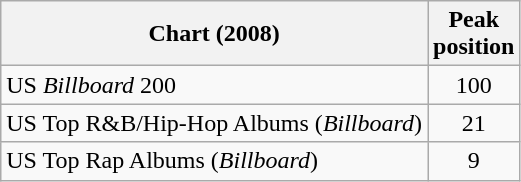<table class="wikitable">
<tr>
<th align="left">Chart (2008)</th>
<th style="text-align:center;">Peak<br>position</th>
</tr>
<tr>
<td align="left">US <em>Billboard</em> 200</td>
<td style="text-align:center;">100</td>
</tr>
<tr>
<td align="left">US Top R&B/Hip-Hop Albums (<em>Billboard</em>)</td>
<td style="text-align:center;">21</td>
</tr>
<tr>
<td align="left">US Top Rap Albums (<em>Billboard</em>)</td>
<td style="text-align:center;">9</td>
</tr>
</table>
